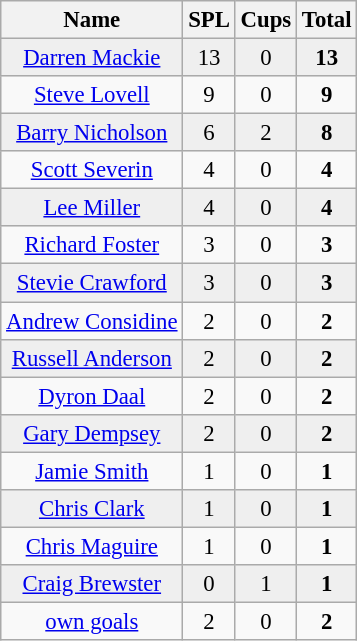<table class="wikitable" style="text-align:center; font-size:95%">
<tr>
<th>Name</th>
<th>SPL</th>
<th>Cups</th>
<th>Total</th>
</tr>
<tr bgcolor="#EFEFEF">
<td> <a href='#'>Darren Mackie</a></td>
<td>13</td>
<td>0</td>
<td><strong>13</strong></td>
</tr>
<tr>
<td> <a href='#'>Steve Lovell</a></td>
<td>9</td>
<td>0</td>
<td><strong>9</strong></td>
</tr>
<tr bgcolor="#EFEFEF">
<td> <a href='#'>Barry Nicholson</a></td>
<td>6</td>
<td>2</td>
<td><strong>8</strong></td>
</tr>
<tr>
<td> <a href='#'>Scott Severin</a></td>
<td>4</td>
<td>0</td>
<td><strong>4</strong></td>
</tr>
<tr bgcolor="#EFEFEF">
<td> <a href='#'>Lee Miller</a></td>
<td>4</td>
<td>0</td>
<td><strong>4</strong></td>
</tr>
<tr>
<td> <a href='#'>Richard Foster</a></td>
<td>3</td>
<td>0</td>
<td><strong>3</strong></td>
</tr>
<tr bgcolor="#EFEFEF">
<td> <a href='#'>Stevie Crawford</a></td>
<td>3</td>
<td>0</td>
<td><strong>3</strong></td>
</tr>
<tr>
<td> <a href='#'>Andrew Considine</a></td>
<td>2</td>
<td>0</td>
<td><strong>2</strong></td>
</tr>
<tr bgcolor="#EFEFEF">
<td> <a href='#'>Russell Anderson</a></td>
<td>2</td>
<td>0</td>
<td><strong>2</strong></td>
</tr>
<tr>
<td> <a href='#'>Dyron Daal</a></td>
<td>2</td>
<td>0</td>
<td><strong>2</strong></td>
</tr>
<tr bgcolor="#EFEFEF">
<td> <a href='#'>Gary Dempsey</a></td>
<td>2</td>
<td>0</td>
<td><strong>2</strong></td>
</tr>
<tr>
<td> <a href='#'>Jamie Smith</a></td>
<td>1</td>
<td>0</td>
<td><strong>1</strong></td>
</tr>
<tr bgcolor="#EFEFEF">
<td> <a href='#'>Chris Clark</a></td>
<td>1</td>
<td>0</td>
<td><strong>1</strong></td>
</tr>
<tr>
<td> <a href='#'>Chris Maguire</a></td>
<td>1</td>
<td>0</td>
<td><strong>1</strong></td>
</tr>
<tr bgcolor="#EFEFEF">
<td> <a href='#'>Craig Brewster</a></td>
<td>0</td>
<td>1</td>
<td><strong>1</strong></td>
</tr>
<tr>
<td> <a href='#'>own goals</a></td>
<td>2</td>
<td>0</td>
<td><strong>2</strong></td>
</tr>
</table>
